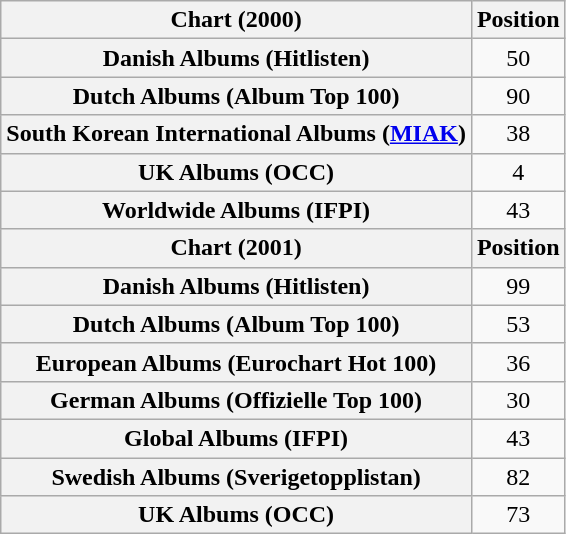<table class="wikitable plainrowheaders">
<tr>
<th>Chart (2000)</th>
<th>Position</th>
</tr>
<tr>
<th scope="row">Danish Albums (Hitlisten)</th>
<td style="text-align:center;">50</td>
</tr>
<tr>
<th scope="row">Dutch Albums (Album Top 100)</th>
<td style="text-align:center;">90</td>
</tr>
<tr>
<th scope="row">South Korean International Albums (<a href='#'>MIAK</a>)</th>
<td style="text-align:center;">38</td>
</tr>
<tr>
<th scope="row">UK Albums (OCC)</th>
<td style="text-align:center;">4</td>
</tr>
<tr>
<th scope="row">Worldwide Albums (IFPI)</th>
<td style="text-align:center;">43</td>
</tr>
<tr>
<th>Chart (2001)</th>
<th>Position</th>
</tr>
<tr>
<th scope="row">Danish Albums (Hitlisten)</th>
<td style="text-align:center;">99</td>
</tr>
<tr>
<th scope="row">Dutch Albums (Album Top 100)</th>
<td style="text-align:center;">53</td>
</tr>
<tr>
<th scope="row">European Albums (Eurochart Hot 100)</th>
<td style="text-align:center;">36</td>
</tr>
<tr>
<th scope="row">German Albums (Offizielle Top 100)</th>
<td style="text-align:center;">30</td>
</tr>
<tr>
<th scope="row">Global Albums (IFPI)</th>
<td style="text-align:center;">43</td>
</tr>
<tr>
<th scope="row">Swedish Albums (Sverigetopplistan)</th>
<td style="text-align:center;">82</td>
</tr>
<tr>
<th scope="row">UK Albums (OCC)</th>
<td style="text-align:center;">73</td>
</tr>
</table>
